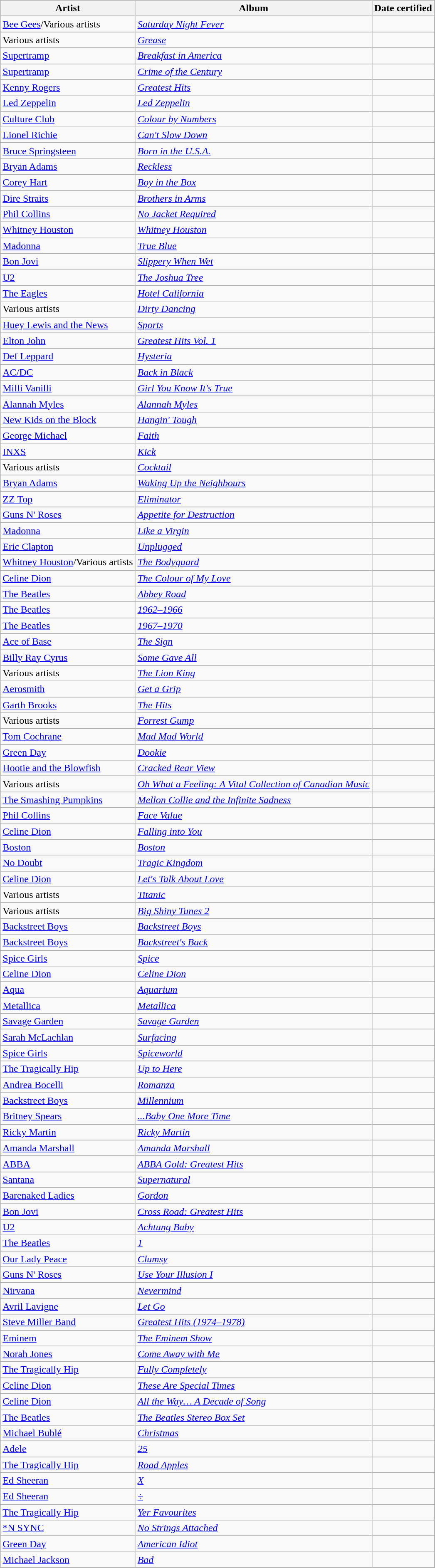<table class="wikitable sortable">
<tr>
<th>Artist</th>
<th>Album</th>
<th>Date certified</th>
</tr>
<tr>
<td><a href='#'>Bee Gees</a>/Various artists</td>
<td><em><a href='#'>Saturday Night Fever</a></em></td>
<td></td>
</tr>
<tr>
<td>Various artists</td>
<td><em><a href='#'>Grease</a></em></td>
<td></td>
</tr>
<tr>
<td><a href='#'>Supertramp</a></td>
<td><em><a href='#'>Breakfast in America</a></em></td>
<td></td>
</tr>
<tr>
<td><a href='#'>Supertramp</a></td>
<td><em><a href='#'>Crime of the Century</a></em></td>
<td></td>
</tr>
<tr>
<td><a href='#'>Kenny Rogers</a></td>
<td><em><a href='#'>Greatest Hits</a></em></td>
<td></td>
</tr>
<tr>
<td><a href='#'>Led Zeppelin</a></td>
<td><em><a href='#'>Led Zeppelin</a></em></td>
<td></td>
</tr>
<tr>
<td><a href='#'>Culture Club</a></td>
<td><em><a href='#'>Colour by Numbers</a></em></td>
<td></td>
</tr>
<tr>
<td><a href='#'>Lionel Richie</a></td>
<td><em><a href='#'>Can't Slow Down</a></em></td>
<td></td>
</tr>
<tr>
<td><a href='#'>Bruce Springsteen</a></td>
<td><em><a href='#'>Born in the U.S.A.</a></em></td>
<td></td>
</tr>
<tr>
<td><a href='#'>Bryan Adams</a></td>
<td><em><a href='#'>Reckless</a></em></td>
<td></td>
</tr>
<tr>
<td><a href='#'>Corey Hart</a></td>
<td><em><a href='#'>Boy in the Box</a></em></td>
<td></td>
</tr>
<tr>
<td><a href='#'>Dire Straits</a></td>
<td><em><a href='#'>Brothers in Arms</a></em></td>
<td></td>
</tr>
<tr>
<td><a href='#'>Phil Collins</a></td>
<td><em><a href='#'>No Jacket Required</a></em></td>
<td></td>
</tr>
<tr>
<td><a href='#'>Whitney Houston</a></td>
<td><em><a href='#'>Whitney Houston</a></em></td>
<td></td>
</tr>
<tr>
<td><a href='#'>Madonna</a></td>
<td><em><a href='#'>True Blue</a></em></td>
<td></td>
</tr>
<tr>
<td><a href='#'>Bon Jovi</a></td>
<td><em><a href='#'>Slippery When Wet</a></em></td>
<td></td>
</tr>
<tr>
<td><a href='#'>U2</a></td>
<td><em><a href='#'>The Joshua Tree</a></em></td>
<td></td>
</tr>
<tr>
<td><a href='#'>The Eagles</a></td>
<td><em><a href='#'>Hotel California</a></em></td>
<td></td>
</tr>
<tr>
<td>Various artists</td>
<td><em><a href='#'>Dirty Dancing</a></em></td>
<td></td>
</tr>
<tr>
<td><a href='#'>Huey Lewis and the News</a></td>
<td><em><a href='#'>Sports</a></em></td>
<td></td>
</tr>
<tr>
<td><a href='#'>Elton John</a></td>
<td><em><a href='#'>Greatest Hits Vol. 1</a></em></td>
<td></td>
</tr>
<tr>
<td><a href='#'>Def Leppard</a></td>
<td><em><a href='#'>Hysteria</a></em></td>
<td></td>
</tr>
<tr>
<td><a href='#'>AC/DC</a></td>
<td><em><a href='#'>Back in Black</a></em></td>
<td></td>
</tr>
<tr>
<td><a href='#'>Milli Vanilli</a></td>
<td><em><a href='#'>Girl You Know It's True</a></em></td>
<td></td>
</tr>
<tr>
<td><a href='#'>Alannah Myles</a></td>
<td><em><a href='#'>Alannah Myles</a></em></td>
<td></td>
</tr>
<tr>
<td><a href='#'>New Kids on the Block</a></td>
<td><em><a href='#'>Hangin' Tough</a></em></td>
<td></td>
</tr>
<tr>
<td><a href='#'>George Michael</a></td>
<td><em><a href='#'>Faith</a></em></td>
<td></td>
</tr>
<tr>
<td><a href='#'>INXS</a></td>
<td><em><a href='#'>Kick</a></em></td>
<td></td>
</tr>
<tr>
<td>Various artists</td>
<td><em><a href='#'>Cocktail</a></em></td>
<td></td>
</tr>
<tr>
<td><a href='#'>Bryan Adams</a></td>
<td><em><a href='#'>Waking Up the Neighbours</a></em></td>
<td></td>
</tr>
<tr>
<td><a href='#'>ZZ Top</a></td>
<td><em><a href='#'>Eliminator</a></em></td>
<td></td>
</tr>
<tr>
<td><a href='#'>Guns N' Roses</a></td>
<td><em><a href='#'>Appetite for Destruction</a></em></td>
<td></td>
</tr>
<tr>
<td><a href='#'>Madonna</a></td>
<td><em><a href='#'>Like a Virgin</a></em></td>
<td></td>
</tr>
<tr>
<td><a href='#'>Eric Clapton</a></td>
<td><em><a href='#'>Unplugged</a></em></td>
<td></td>
</tr>
<tr>
<td><a href='#'>Whitney Houston</a>/Various artists</td>
<td><em><a href='#'>The Bodyguard</a></em></td>
<td></td>
</tr>
<tr>
<td><a href='#'>Celine Dion</a></td>
<td><em><a href='#'>The Colour of My Love</a></em></td>
<td></td>
</tr>
<tr>
<td><a href='#'>The Beatles</a></td>
<td><em><a href='#'>Abbey Road</a></em></td>
<td></td>
</tr>
<tr>
<td><a href='#'>The Beatles</a></td>
<td><em><a href='#'>1962–1966</a></em></td>
<td></td>
</tr>
<tr>
<td><a href='#'>The Beatles</a></td>
<td><em><a href='#'>1967–1970</a></em></td>
<td></td>
</tr>
<tr>
<td><a href='#'>Ace of Base</a></td>
<td><em><a href='#'>The Sign</a></em></td>
<td></td>
</tr>
<tr>
<td><a href='#'>Billy Ray Cyrus</a></td>
<td><em><a href='#'>Some Gave All</a></em></td>
<td></td>
</tr>
<tr>
<td>Various artists</td>
<td><em><a href='#'>The Lion King</a></em></td>
<td></td>
</tr>
<tr>
<td><a href='#'>Aerosmith</a></td>
<td><em><a href='#'>Get a Grip</a></em></td>
<td></td>
</tr>
<tr>
<td><a href='#'>Garth Brooks</a></td>
<td><em><a href='#'>The Hits</a></em></td>
<td></td>
</tr>
<tr>
<td>Various artists</td>
<td><em><a href='#'>Forrest Gump</a></em></td>
<td></td>
</tr>
<tr>
<td><a href='#'>Tom Cochrane</a></td>
<td><em><a href='#'>Mad Mad World</a></em></td>
<td></td>
</tr>
<tr>
<td><a href='#'>Green Day</a></td>
<td><em><a href='#'>Dookie</a></em></td>
<td></td>
</tr>
<tr>
<td><a href='#'>Hootie and the Blowfish</a></td>
<td><em><a href='#'>Cracked Rear View</a></em></td>
<td></td>
</tr>
<tr>
<td>Various artists</td>
<td><em><a href='#'>Oh What a Feeling: A Vital Collection of Canadian Music</a></em></td>
<td></td>
</tr>
<tr>
<td><a href='#'>The Smashing Pumpkins</a></td>
<td><em><a href='#'>Mellon Collie and the Infinite Sadness</a></em></td>
<td></td>
</tr>
<tr>
<td><a href='#'>Phil Collins</a></td>
<td><em><a href='#'>Face Value</a></em></td>
<td></td>
</tr>
<tr>
<td><a href='#'>Celine Dion</a></td>
<td><em><a href='#'>Falling into You</a></em></td>
<td></td>
</tr>
<tr>
<td><a href='#'>Boston</a></td>
<td><em><a href='#'>Boston</a></em></td>
<td></td>
</tr>
<tr>
<td><a href='#'>No Doubt</a></td>
<td><em><a href='#'>Tragic Kingdom</a></em></td>
<td></td>
</tr>
<tr>
<td><a href='#'>Celine Dion</a></td>
<td><em><a href='#'>Let's Talk About Love</a></em></td>
<td></td>
</tr>
<tr>
<td>Various artists</td>
<td><em><a href='#'>Titanic</a></em></td>
<td></td>
</tr>
<tr>
<td>Various artists</td>
<td><em><a href='#'>Big Shiny Tunes 2</a></em></td>
<td></td>
</tr>
<tr>
<td><a href='#'>Backstreet Boys</a></td>
<td><em><a href='#'>Backstreet Boys</a></em></td>
<td></td>
</tr>
<tr>
<td><a href='#'>Backstreet Boys</a></td>
<td><em><a href='#'>Backstreet's Back</a></em></td>
<td></td>
</tr>
<tr>
<td><a href='#'>Spice Girls</a></td>
<td><em><a href='#'>Spice</a></em></td>
<td></td>
</tr>
<tr>
<td><a href='#'>Celine Dion</a></td>
<td><em><a href='#'>Celine Dion</a></em></td>
<td></td>
</tr>
<tr>
<td><a href='#'>Aqua</a></td>
<td><em><a href='#'>Aquarium</a></em></td>
<td></td>
</tr>
<tr>
<td><a href='#'>Metallica</a></td>
<td><em><a href='#'>Metallica</a></em></td>
<td></td>
</tr>
<tr>
<td><a href='#'>Savage Garden</a></td>
<td><em><a href='#'>Savage Garden</a></em></td>
<td></td>
</tr>
<tr>
<td><a href='#'>Sarah McLachlan</a></td>
<td><em><a href='#'>Surfacing</a></em></td>
<td></td>
</tr>
<tr>
<td><a href='#'>Spice Girls</a></td>
<td><em><a href='#'>Spiceworld</a></em></td>
<td></td>
</tr>
<tr>
<td><a href='#'>The Tragically Hip</a></td>
<td><em><a href='#'>Up to Here</a></em></td>
<td></td>
</tr>
<tr>
<td><a href='#'>Andrea Bocelli</a></td>
<td><em><a href='#'>Romanza</a></em></td>
<td></td>
</tr>
<tr>
<td><a href='#'>Backstreet Boys</a></td>
<td><em><a href='#'>Millennium</a></em></td>
<td></td>
</tr>
<tr>
<td><a href='#'>Britney Spears</a></td>
<td><em><a href='#'>...Baby One More Time</a></em></td>
<td></td>
</tr>
<tr>
<td><a href='#'>Ricky Martin</a></td>
<td><em><a href='#'>Ricky Martin</a></em></td>
<td></td>
</tr>
<tr>
<td><a href='#'>Amanda Marshall</a></td>
<td><em><a href='#'>Amanda Marshall</a></em></td>
<td></td>
</tr>
<tr>
<td><a href='#'>ABBA</a></td>
<td><em><a href='#'>ABBA Gold: Greatest Hits</a></em></td>
<td></td>
</tr>
<tr>
<td><a href='#'>Santana</a></td>
<td><em><a href='#'>Supernatural</a></em></td>
<td></td>
</tr>
<tr>
<td><a href='#'>Barenaked Ladies</a></td>
<td><em><a href='#'>Gordon</a></em></td>
<td></td>
</tr>
<tr>
<td><a href='#'>Bon Jovi</a></td>
<td><em><a href='#'>Cross Road: Greatest Hits</a></em></td>
<td></td>
</tr>
<tr>
<td><a href='#'>U2</a></td>
<td><em><a href='#'>Achtung Baby</a></em></td>
<td></td>
</tr>
<tr>
<td><a href='#'>The Beatles</a></td>
<td><em><a href='#'>1</a></em></td>
<td></td>
</tr>
<tr>
<td><a href='#'>Our Lady Peace</a></td>
<td><em><a href='#'>Clumsy</a></em></td>
<td></td>
</tr>
<tr>
<td><a href='#'>Guns N' Roses</a></td>
<td><em><a href='#'>Use Your Illusion I</a></em></td>
<td></td>
</tr>
<tr>
<td><a href='#'>Nirvana</a></td>
<td><em><a href='#'>Nevermind</a></em></td>
<td></td>
</tr>
<tr>
<td><a href='#'>Avril Lavigne</a></td>
<td><em><a href='#'>Let Go</a></em></td>
<td></td>
</tr>
<tr>
<td><a href='#'>Steve Miller Band</a></td>
<td><em><a href='#'>Greatest Hits (1974–1978)</a></em></td>
<td></td>
</tr>
<tr>
<td><a href='#'>Eminem</a></td>
<td><em><a href='#'>The Eminem Show</a></em></td>
<td></td>
</tr>
<tr>
<td><a href='#'>Norah Jones</a></td>
<td><em><a href='#'>Come Away with Me</a></em></td>
<td></td>
</tr>
<tr>
<td><a href='#'>The Tragically Hip</a></td>
<td><em><a href='#'>Fully Completely</a></em></td>
<td></td>
</tr>
<tr>
<td><a href='#'>Celine Dion</a></td>
<td><em><a href='#'>These Are Special Times</a></em></td>
<td></td>
</tr>
<tr>
<td><a href='#'>Celine Dion</a></td>
<td><em><a href='#'>All the Way… A Decade of Song</a></em></td>
<td></td>
</tr>
<tr>
<td><a href='#'>The Beatles</a></td>
<td><em><a href='#'>The Beatles Stereo Box Set</a></em></td>
<td></td>
</tr>
<tr>
<td><a href='#'>Michael Bublé</a></td>
<td><em><a href='#'>Christmas</a></em></td>
<td></td>
</tr>
<tr>
<td><a href='#'>Adele</a></td>
<td><em><a href='#'>25</a></em></td>
<td></td>
</tr>
<tr>
<td><a href='#'>The Tragically Hip</a></td>
<td><em><a href='#'>Road Apples</a></em></td>
<td></td>
</tr>
<tr>
<td><a href='#'>Ed Sheeran</a></td>
<td><em><a href='#'>X</a></em></td>
<td></td>
</tr>
<tr>
<td><a href='#'>Ed Sheeran</a></td>
<td><em><a href='#'>÷</a></em></td>
<td></td>
</tr>
<tr>
<td><a href='#'>The Tragically Hip</a></td>
<td><em><a href='#'>Yer Favourites</a></em></td>
<td></td>
</tr>
<tr>
<td><a href='#'>*N SYNC</a></td>
<td><em><a href='#'>No Strings Attached</a></em></td>
<td></td>
</tr>
<tr>
<td><a href='#'>Green Day</a></td>
<td><em><a href='#'>American Idiot</a></em></td>
<td></td>
</tr>
<tr>
<td><a href='#'>Michael Jackson</a></td>
<td><em><a href='#'>Bad</a></em></td>
<td></td>
</tr>
</table>
